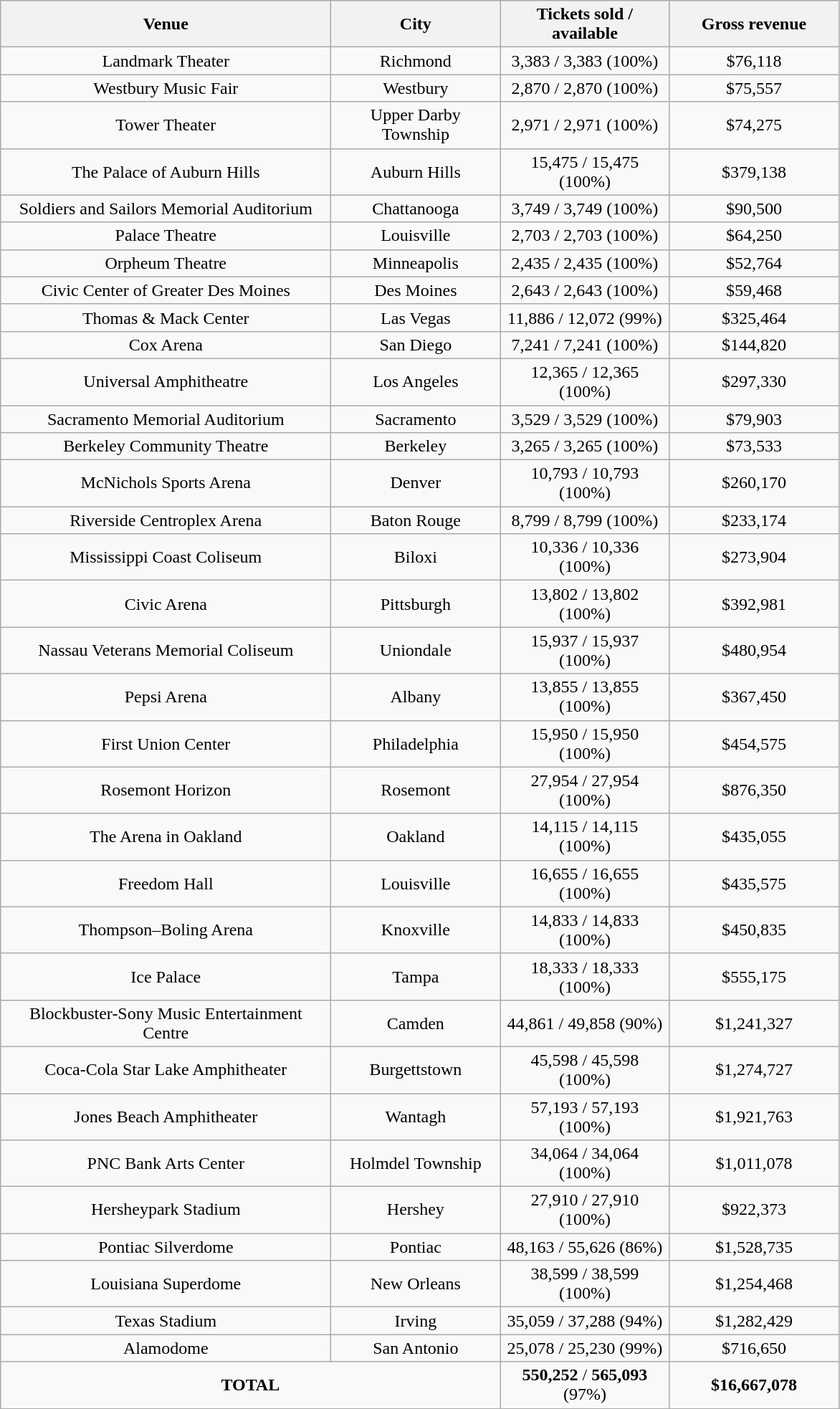<table class="wikitable" style="text-align:center">
<tr>
<th style="width:300px;">Venue</th>
<th style="width:150px;">City</th>
<th style="width:150px;">Tickets sold / available</th>
<th style="width:150px;">Gross revenue</th>
</tr>
<tr>
<td>Landmark Theater</td>
<td>Richmond</td>
<td>3,383 / 3,383 (100%)</td>
<td>$76,118</td>
</tr>
<tr>
<td>Westbury Music Fair</td>
<td>Westbury</td>
<td>2,870 / 2,870 (100%)</td>
<td>$75,557</td>
</tr>
<tr>
<td>Tower Theater</td>
<td>Upper Darby Township</td>
<td>2,971 / 2,971 (100%)</td>
<td>$74,275</td>
</tr>
<tr>
<td>The Palace of Auburn Hills</td>
<td>Auburn Hills</td>
<td>15,475 / 15,475 (100%)</td>
<td>$379,138</td>
</tr>
<tr>
<td>Soldiers and Sailors Memorial Auditorium</td>
<td>Chattanooga</td>
<td>3,749 / 3,749 (100%)</td>
<td>$90,500</td>
</tr>
<tr>
<td>Palace Theatre</td>
<td>Louisville</td>
<td>2,703 / 2,703 (100%)</td>
<td>$64,250</td>
</tr>
<tr>
<td>Orpheum Theatre</td>
<td>Minneapolis</td>
<td>2,435 / 2,435 (100%)</td>
<td>$52,764</td>
</tr>
<tr>
<td>Civic Center of Greater Des Moines</td>
<td>Des Moines</td>
<td>2,643 / 2,643 (100%)</td>
<td>$59,468</td>
</tr>
<tr>
<td>Thomas & Mack Center</td>
<td>Las Vegas</td>
<td>11,886 / 12,072 (99%)</td>
<td>$325,464</td>
</tr>
<tr>
<td>Cox Arena</td>
<td>San Diego</td>
<td>7,241 / 7,241 (100%)</td>
<td>$144,820</td>
</tr>
<tr>
<td>Universal Amphitheatre</td>
<td>Los Angeles</td>
<td>12,365 / 12,365 (100%)</td>
<td>$297,330</td>
</tr>
<tr>
<td>Sacramento Memorial Auditorium</td>
<td>Sacramento</td>
<td>3,529 / 3,529 (100%)</td>
<td>$79,903</td>
</tr>
<tr>
<td>Berkeley Community Theatre</td>
<td>Berkeley</td>
<td>3,265 / 3,265 (100%)</td>
<td>$73,533</td>
</tr>
<tr>
<td>McNichols Sports Arena</td>
<td>Denver</td>
<td>10,793 / 10,793 (100%)</td>
<td>$260,170</td>
</tr>
<tr>
<td>Riverside Centroplex Arena</td>
<td>Baton Rouge</td>
<td>8,799 / 8,799 (100%)</td>
<td>$233,174</td>
</tr>
<tr>
<td>Mississippi Coast Coliseum</td>
<td>Biloxi</td>
<td>10,336 / 10,336 (100%)</td>
<td>$273,904</td>
</tr>
<tr>
<td>Civic Arena</td>
<td>Pittsburgh</td>
<td>13,802 / 13,802 (100%)</td>
<td>$392,981</td>
</tr>
<tr>
<td>Nassau Veterans Memorial Coliseum</td>
<td>Uniondale</td>
<td>15,937 / 15,937 (100%)</td>
<td>$480,954</td>
</tr>
<tr>
<td>Pepsi Arena</td>
<td>Albany</td>
<td>13,855 / 13,855 (100%)</td>
<td>$367,450</td>
</tr>
<tr>
<td>First Union Center</td>
<td>Philadelphia</td>
<td>15,950 / 15,950 (100%)</td>
<td>$454,575</td>
</tr>
<tr>
<td>Rosemont Horizon</td>
<td>Rosemont</td>
<td>27,954 / 27,954 (100%)</td>
<td>$876,350</td>
</tr>
<tr>
<td>The Arena in Oakland</td>
<td>Oakland</td>
<td>14,115 / 14,115 (100%)</td>
<td>$435,055</td>
</tr>
<tr>
<td>Freedom Hall</td>
<td>Louisville</td>
<td>16,655 / 16,655 (100%)</td>
<td>$435,575</td>
</tr>
<tr>
<td>Thompson–Boling Arena</td>
<td>Knoxville</td>
<td>14,833 / 14,833 (100%)</td>
<td>$450,835</td>
</tr>
<tr>
<td>Ice Palace</td>
<td>Tampa</td>
<td>18,333 / 18,333 (100%)</td>
<td>$555,175</td>
</tr>
<tr>
<td>Blockbuster-Sony Music Entertainment Centre</td>
<td>Camden</td>
<td>44,861 / 49,858 (90%)</td>
<td>$1,241,327</td>
</tr>
<tr>
<td>Coca-Cola Star Lake Amphitheater</td>
<td>Burgettstown</td>
<td>45,598 / 45,598 (100%)</td>
<td>$1,274,727</td>
</tr>
<tr>
<td>Jones Beach Amphitheater</td>
<td>Wantagh</td>
<td>57,193 / 57,193 (100%)</td>
<td>$1,921,763</td>
</tr>
<tr>
<td>PNC Bank Arts Center</td>
<td>Holmdel Township</td>
<td>34,064 / 34,064 (100%)</td>
<td>$1,011,078</td>
</tr>
<tr>
<td>Hersheypark Stadium</td>
<td>Hershey</td>
<td>27,910 / 27,910 (100%)</td>
<td>$922,373</td>
</tr>
<tr>
<td>Pontiac Silverdome</td>
<td>Pontiac</td>
<td>48,163 / 55,626 (86%)</td>
<td>$1,528,735</td>
</tr>
<tr>
<td>Louisiana Superdome</td>
<td>New Orleans</td>
<td>38,599 / 38,599 (100%)</td>
<td>$1,254,468</td>
</tr>
<tr>
<td>Texas Stadium</td>
<td>Irving</td>
<td>35,059 / 37,288 (94%)</td>
<td>$1,282,429</td>
</tr>
<tr>
<td>Alamodome</td>
<td>San Antonio</td>
<td>25,078 / 25,230 (99%)</td>
<td>$716,650</td>
</tr>
<tr>
<td colspan="2"><strong>TOTAL</strong></td>
<td><strong>550,252</strong> / <strong>565,093</strong> (97%)</td>
<td><strong>$16,667,078</strong></td>
</tr>
<tr>
</tr>
</table>
